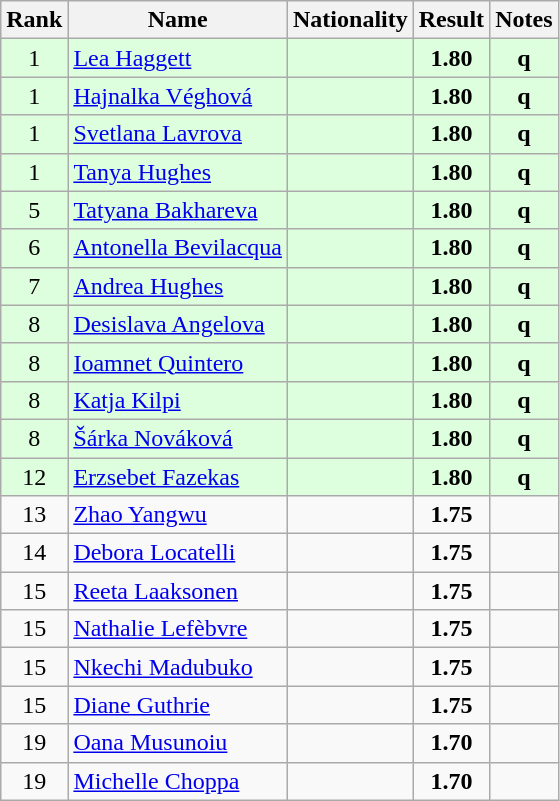<table class="wikitable sortable" style="text-align:center">
<tr>
<th>Rank</th>
<th>Name</th>
<th>Nationality</th>
<th>Result</th>
<th>Notes</th>
</tr>
<tr bgcolor=ddffdd>
<td>1</td>
<td align=left><a href='#'>Lea Haggett</a></td>
<td align=left></td>
<td><strong>1.80</strong></td>
<td><strong>q</strong></td>
</tr>
<tr bgcolor=ddffdd>
<td>1</td>
<td align=left><a href='#'>Hajnalka Véghová</a></td>
<td align=left></td>
<td><strong>1.80</strong></td>
<td><strong>q</strong></td>
</tr>
<tr bgcolor=ddffdd>
<td>1</td>
<td align=left><a href='#'>Svetlana Lavrova</a></td>
<td align=left></td>
<td><strong>1.80</strong></td>
<td><strong>q</strong></td>
</tr>
<tr bgcolor=ddffdd>
<td>1</td>
<td align=left><a href='#'>Tanya Hughes</a></td>
<td align=left></td>
<td><strong>1.80</strong></td>
<td><strong>q</strong></td>
</tr>
<tr bgcolor=ddffdd>
<td>5</td>
<td align=left><a href='#'>Tatyana Bakhareva</a></td>
<td align=left></td>
<td><strong>1.80</strong></td>
<td><strong>q</strong></td>
</tr>
<tr bgcolor=ddffdd>
<td>6</td>
<td align=left><a href='#'>Antonella Bevilacqua</a></td>
<td align=left></td>
<td><strong>1.80</strong></td>
<td><strong>q</strong></td>
</tr>
<tr bgcolor=ddffdd>
<td>7</td>
<td align=left><a href='#'>Andrea Hughes</a></td>
<td align=left></td>
<td><strong>1.80</strong></td>
<td><strong>q</strong></td>
</tr>
<tr bgcolor=ddffdd>
<td>8</td>
<td align=left><a href='#'>Desislava Angelova</a></td>
<td align=left></td>
<td><strong>1.80</strong></td>
<td><strong>q</strong></td>
</tr>
<tr bgcolor=ddffdd>
<td>8</td>
<td align=left><a href='#'>Ioamnet Quintero</a></td>
<td align=left></td>
<td><strong>1.80</strong></td>
<td><strong>q</strong></td>
</tr>
<tr bgcolor=ddffdd>
<td>8</td>
<td align=left><a href='#'>Katja Kilpi</a></td>
<td align=left></td>
<td><strong>1.80</strong></td>
<td><strong>q</strong></td>
</tr>
<tr bgcolor=ddffdd>
<td>8</td>
<td align=left><a href='#'>Šárka Nováková</a></td>
<td align=left></td>
<td><strong>1.80</strong></td>
<td><strong>q</strong></td>
</tr>
<tr bgcolor=ddffdd>
<td>12</td>
<td align=left><a href='#'>Erzsebet Fazekas</a></td>
<td align=left></td>
<td><strong>1.80</strong></td>
<td><strong>q</strong></td>
</tr>
<tr>
<td>13</td>
<td align=left><a href='#'>Zhao Yangwu</a></td>
<td align=left></td>
<td><strong>1.75</strong></td>
<td></td>
</tr>
<tr>
<td>14</td>
<td align=left><a href='#'>Debora Locatelli</a></td>
<td align=left></td>
<td><strong>1.75</strong></td>
<td></td>
</tr>
<tr>
<td>15</td>
<td align=left><a href='#'>Reeta Laaksonen</a></td>
<td align=left></td>
<td><strong>1.75</strong></td>
<td></td>
</tr>
<tr>
<td>15</td>
<td align=left><a href='#'>Nathalie Lefèbvre</a></td>
<td align=left></td>
<td><strong>1.75</strong></td>
<td></td>
</tr>
<tr>
<td>15</td>
<td align=left><a href='#'>Nkechi Madubuko</a></td>
<td align=left></td>
<td><strong>1.75</strong></td>
<td></td>
</tr>
<tr>
<td>15</td>
<td align=left><a href='#'>Diane Guthrie</a></td>
<td align=left></td>
<td><strong>1.75</strong></td>
<td></td>
</tr>
<tr>
<td>19</td>
<td align=left><a href='#'>Oana Musunoiu</a></td>
<td align=left></td>
<td><strong>1.70</strong></td>
<td></td>
</tr>
<tr>
<td>19</td>
<td align=left><a href='#'>Michelle Choppa</a></td>
<td align=left></td>
<td><strong>1.70</strong></td>
<td></td>
</tr>
</table>
